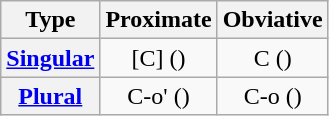<table class="wikitable">
<tr>
<th>Type</th>
<th>Proximate</th>
<th>Obviative</th>
</tr>
<tr align="center">
<th><a href='#'>Singular</a></th>
<td>[C] ()</td>
<td>C ()</td>
</tr>
<tr align="center">
<th><a href='#'>Plural</a></th>
<td>C-o' ()</td>
<td>C-o ()</td>
</tr>
</table>
